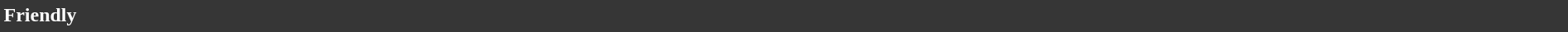<table style="width: 100%; background:#363636; color:white;">
<tr>
<td><strong>Friendly</strong></td>
</tr>
<tr>
</tr>
</table>
